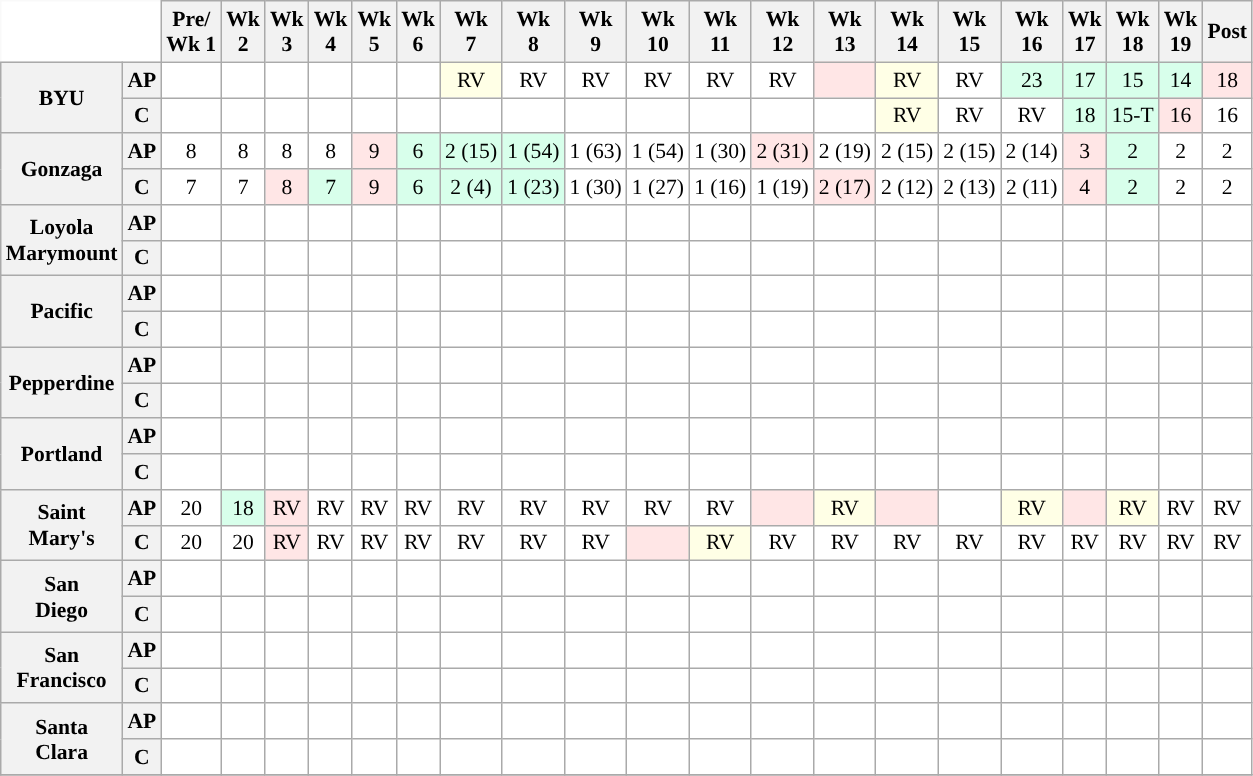<table class="wikitable" style="white-space:nowrap;font-size:90%;text-align:center;">
<tr>
<th colspan="2" style="background:white; border-top-style:hidden; border-left-style:hidden;"> </th>
<th>Pre/<br>Wk 1</th>
<th>Wk<br>2</th>
<th>Wk<br>3</th>
<th>Wk<br>4</th>
<th>Wk<br>5</th>
<th>Wk<br>6</th>
<th>Wk<br>7</th>
<th>Wk<br>8</th>
<th>Wk<br>9</th>
<th>Wk<br>10</th>
<th>Wk<br>11</th>
<th>Wk<br>12</th>
<th>Wk<br>13</th>
<th>Wk<br>14</th>
<th>Wk<br>15</th>
<th>Wk<br>16</th>
<th>Wk<br>17</th>
<th>Wk<br>18</th>
<th>Wk<br>19</th>
<th>Post</th>
</tr>
<tr style="text-align:center;">
<th rowspan="2">BYU</th>
<th>AP</th>
<td style="background:#FFF;"></td>
<td style="background:#FFF;"></td>
<td style="background:#FFF;"></td>
<td style="background:#FFF;"></td>
<td style="background:#FFF;"></td>
<td style="background:#FFF;"></td>
<td style="background:#ffffe6;">RV</td>
<td style="background:#FFF;">RV</td>
<td style="background:#FFF;">RV</td>
<td style="background:#FFF;">RV</td>
<td style="background:#FFF;">RV</td>
<td style="background:#FFF;">RV</td>
<td style="background:#ffe6e6;"></td>
<td style="background:#ffffe6;">RV</td>
<td style="background:#FFF;">RV</td>
<td style="background:#d8ffeb;">23</td>
<td style="background:#d8ffeb;">17</td>
<td style="background:#d8ffeb;">15</td>
<td style="background:#d8ffeb;">14</td>
<td style="background:#ffe6e6;">18</td>
</tr>
<tr style="text-align:center;">
<th>C</th>
<td style="background:#FFF;"></td>
<td style="background:#FFF;"></td>
<td style="background:#FFF;"></td>
<td style="background:#FFF;"></td>
<td style="background:#FFF;"></td>
<td style="background:#FFF;"></td>
<td style="background:#FFF;"></td>
<td style="background:#FFF;"></td>
<td style="background:#FFF;"></td>
<td style="background:#FFF;"></td>
<td style="background:#FFF;"></td>
<td style="background:#FFF;"></td>
<td style="background:#FFF;"></td>
<td style="background:#ffffe6;">RV</td>
<td style="background:#FFF;">RV</td>
<td style="background:#FFF;">RV</td>
<td style="background:#d8ffeb;">18</td>
<td style="background:#d8ffeb;">15-T</td>
<td style="background:#ffe6e6;">16</td>
<td style="background:#FFF;">16</td>
</tr>
<tr style="text-align:center;">
<th rowspan="2">Gonzaga</th>
<th>AP</th>
<td style="background:#FFF;">8</td>
<td style="background:#FFF;">8</td>
<td style="background:#FFF;">8</td>
<td style="background:#FFF;">8</td>
<td style="background:#FFe6e6;">9</td>
<td style="background:#d8ffeb;">6</td>
<td style="background:#d8ffeb;">2 (15)</td>
<td style="background:#d8ffeb;">1 (54)</td>
<td style="background:#FFF;">1 (63)</td>
<td style="background:#FFF;">1 (54)</td>
<td style="background:#FFF;">1 (30)</td>
<td style="background:#ffe6e6;">2 (31)</td>
<td style="background:#FFF;">2 (19)</td>
<td style="background:#FFF;">2 (15)</td>
<td style="background:#FFF;">2 (15)</td>
<td style="background:#FFF;">2 (14)</td>
<td style="background:#ffe6e6;">3</td>
<td style="background:#d8ffeb;">2</td>
<td style="background:#FFF;">2</td>
<td style="background:#FFF;">2</td>
</tr>
<tr style="text-align:center;">
<th>C</th>
<td style="background:#FFF;">7</td>
<td style="background:#FFF;">7</td>
<td style="background:#ffe6e6;">8</td>
<td style="background:#d8ffeb;">7</td>
<td style="background:#ffe6e6;">9</td>
<td style="background:#d8ffeb;">6</td>
<td style="background:#d8ffeb;">2 (4)</td>
<td style="background:#d6ffeb;">1 (23)</td>
<td style="background:#FFF;">1 (30)</td>
<td style="background:#FFF;">1 (27)</td>
<td style="background:#FFF;">1 (16)</td>
<td style="background:#FFF;">1 (19)</td>
<td style="background:#ffe6e6;">2 (17)</td>
<td style="background:#FFF;">2 (12)</td>
<td style="background:#FFF;">2 (13)</td>
<td style="background:#FFF;">2 (11)</td>
<td style="background:#ffe6e6;">4</td>
<td style="background:#d8ffeb;">2</td>
<td style="background:#FFF;">2</td>
<td style="background:#FFF;">2</td>
</tr>
<tr style="text-align:center;">
<th rowspan="2">Loyola<br>Marymount</th>
<th>AP</th>
<td style="background:#FFF;"></td>
<td style="background:#FFF;"></td>
<td style="background:#FFF;"></td>
<td style="background:#FFF;"></td>
<td style="background:#FFF;"></td>
<td style="background:#FFF;"></td>
<td style="background:#FFF;"></td>
<td style="background:#FFF;"></td>
<td style="background:#FFF;"></td>
<td style="background:#FFF;"></td>
<td style="background:#FFF;"></td>
<td style="background:#FFF;"></td>
<td style="background:#FFF;"></td>
<td style="background:#FFF;"></td>
<td style="background:#FFF;"></td>
<td style="background:#FFF;"></td>
<td style="background:#FFF;"></td>
<td style="background:#FFF;"></td>
<td style="background:#FFF;"></td>
<td style="background:#FFF;"></td>
</tr>
<tr style="text-align:center;">
<th>C</th>
<td style="background:#FFF;"></td>
<td style="background:#FFF;"></td>
<td style="background:#FFF;"></td>
<td style="background:#FFF;"></td>
<td style="background:#FFF;"></td>
<td style="background:#FFF;"></td>
<td style="background:#FFF;"></td>
<td style="background:#FFF;"></td>
<td style="background:#FFF;"></td>
<td style="background:#FFF;"></td>
<td style="background:#FFF;"></td>
<td style="background:#FFF;"></td>
<td style="background:#FFF;"></td>
<td style="background:#FFF;"></td>
<td style="background:#FFF;"></td>
<td style="background:#FFF;"></td>
<td style="background:#FFF;"></td>
<td style="background:#FFF;"></td>
<td style="background:#FFF;"></td>
<td style="background:#FFF;"></td>
</tr>
<tr style="text-align:center;">
<th rowspan="2">Pacific</th>
<th>AP</th>
<td style="background:#FFF;"></td>
<td style="background:#FFF;"></td>
<td style="background:#FFF;"></td>
<td style="background:#FFF;"></td>
<td style="background:#FFF;"></td>
<td style="background:#FFF;"></td>
<td style="background:#FFF;"></td>
<td style="background:#FFF;"></td>
<td style="background:#FFF;"></td>
<td style="background:#FFF;"></td>
<td style="background:#FFF;"></td>
<td style="background:#FFF;"></td>
<td style="background:#FFF;"></td>
<td style="background:#FFF;"></td>
<td style="background:#FFF;"></td>
<td style="background:#FFF;"></td>
<td style="background:#FFF;"></td>
<td style="background:#FFF;"></td>
<td style="background:#FFF;"></td>
<td style="background:#FFF;"></td>
</tr>
<tr style="text-align:center;">
<th>C</th>
<td style="background:#FFF;"></td>
<td style="background:#FFF;"></td>
<td style="background:#FFF;"></td>
<td style="background:#FFF;"></td>
<td style="background:#FFF;"></td>
<td style="background:#FFF;"></td>
<td style="background:#FFF;"></td>
<td style="background:#FFF;"></td>
<td style="background:#FFF;"></td>
<td style="background:#FFF;"></td>
<td style="background:#FFF;"></td>
<td style="background:#FFF;"></td>
<td style="background:#FFF;"></td>
<td style="background:#FFF;"></td>
<td style="background:#FFF;"></td>
<td style="background:#FFF;"></td>
<td style="background:#FFF;"></td>
<td style="background:#FFF;"></td>
<td style="background:#FFF;"></td>
<td style="background:#FFF;"></td>
</tr>
<tr style="text-align:center;">
<th rowspan="2">Pepperdine</th>
<th>AP</th>
<td style="background:#FFF;"></td>
<td style="background:#FFF;"></td>
<td style="background:#FFF;"></td>
<td style="background:#FFF;"></td>
<td style="background:#FFF;"></td>
<td style="background:#FFF;"></td>
<td style="background:#FFF;"></td>
<td style="background:#FFF;"></td>
<td style="background:#FFF;"></td>
<td style="background:#FFF;"></td>
<td style="background:#FFF;"></td>
<td style="background:#FFF;"></td>
<td style="background:#FFF;"></td>
<td style="background:#FFF;"></td>
<td style="background:#FFF;"></td>
<td style="background:#FFF;"></td>
<td style="background:#FFF;"></td>
<td style="background:#FFF;"></td>
<td style="background:#FFF;"></td>
<td style="background:#FFF;"></td>
</tr>
<tr style="text-align:center;">
<th>C</th>
<td style="background:#FFF;"></td>
<td style="background:#FFF;"></td>
<td style="background:#FFF;"></td>
<td style="background:#FFF;"></td>
<td style="background:#FFF;"></td>
<td style="background:#FFF;"></td>
<td style="background:#FFF;"></td>
<td style="background:#FFF;"></td>
<td style="background:#FFF;"></td>
<td style="background:#FFF;"></td>
<td style="background:#FFF;"></td>
<td style="background:#FFF;"></td>
<td style="background:#FFF;"></td>
<td style="background:#FFF;"></td>
<td style="background:#FFF;"></td>
<td style="background:#FFF;"></td>
<td style="background:#FFF;"></td>
<td style="background:#FFF;"></td>
<td style="background:#FFF;"></td>
<td style="background:#FFF;"></td>
</tr>
<tr style="text-align:center;">
<th rowspan="2">Portland</th>
<th>AP</th>
<td style="background:#FFF;"></td>
<td style="background:#FFF;"></td>
<td style="background:#FFF;"></td>
<td style="background:#FFF;"></td>
<td style="background:#FFF;"></td>
<td style="background:#FFF;"></td>
<td style="background:#FFF;"></td>
<td style="background:#FFF;"></td>
<td style="background:#FFF;"></td>
<td style="background:#FFF;"></td>
<td style="background:#FFF;"></td>
<td style="background:#FFF;"></td>
<td style="background:#FFF;"></td>
<td style="background:#FFF;"></td>
<td style="background:#FFF;"></td>
<td style="background:#FFF;"></td>
<td style="background:#FFF;"></td>
<td style="background:#FFF;"></td>
<td style="background:#FFF;"></td>
<td style="background:#FFF;"></td>
</tr>
<tr style="text-align:center;">
<th>C</th>
<td style="background:#FFF;"></td>
<td style="background:#FFF;"></td>
<td style="background:#FFF;"></td>
<td style="background:#FFF;"></td>
<td style="background:#FFF;"></td>
<td style="background:#FFF;"></td>
<td style="background:#FFF;"></td>
<td style="background:#FFF;"></td>
<td style="background:#FFF;"></td>
<td style="background:#FFF;"></td>
<td style="background:#FFF;"></td>
<td style="background:#FFF;"></td>
<td style="background:#FFF;"></td>
<td style="background:#FFF;"></td>
<td style="background:#FFF;"></td>
<td style="background:#FFF;"></td>
<td style="background:#FFF;"></td>
<td style="background:#FFF;"></td>
<td style="background:#FFF;"></td>
<td style="background:#FFF;"></td>
</tr>
<tr style="text-align:center;">
<th rowspan="2">Saint<br>Mary's</th>
<th>AP</th>
<td style="background:#FFF;">20</td>
<td style="background:#d8ffeb;">18</td>
<td style="background:#ffe6e6;">RV</td>
<td style="background:#FFF;">RV</td>
<td style="background:#FFF;">RV</td>
<td style="background:#FFF;">RV</td>
<td style="background:#FFF;">RV</td>
<td style="background:#FFF;">RV</td>
<td style="background:#FFF;">RV</td>
<td style="background:#FFF;">RV</td>
<td style="background:#FFF;">RV</td>
<td style="background:#ffe6e6;"></td>
<td style="background:#ffffe6;">RV</td>
<td style="background:#ffe6e6;"></td>
<td style="background:#FFF;"></td>
<td style="background:#ffffe6;">RV</td>
<td style="background:#ffe6e6;"></td>
<td style="background:#ffffe6;">RV</td>
<td style="background:#FFF;">RV</td>
<td style="background:#FFF;">RV</td>
</tr>
<tr style="text-align:center;">
<th>C</th>
<td style="background:#FFF;">20</td>
<td style="background:#FFF;">20</td>
<td style="background:#ffe6e6;">RV</td>
<td style="background:#FFF;">RV</td>
<td style="background:#FFF;">RV</td>
<td style="background:#FFF;">RV</td>
<td style="background:#FFF;">RV</td>
<td style="background:#FFF;">RV</td>
<td style="background:#FFF;">RV</td>
<td style="background:#ffe6e6;"></td>
<td style="background:#ffffe6;">RV</td>
<td style="background:#FFF;">RV</td>
<td style="background:#FFF;">RV</td>
<td style="background:#FFF;">RV</td>
<td style="background:#FFF;">RV</td>
<td style="background:#FFF;">RV</td>
<td style="background:#FFF;">RV</td>
<td style="background:#FFF;">RV</td>
<td style="background:#FFF;">RV</td>
<td style="background:#FFF;">RV</td>
</tr>
<tr style="text-align:center;">
<th rowspan="2">San<br>Diego</th>
<th>AP</th>
<td style="background:#FFF;"></td>
<td style="background:#FFF;"></td>
<td style="background:#FFF;"></td>
<td style="background:#FFF;"></td>
<td style="background:#FFF;"></td>
<td style="background:#FFF;"></td>
<td style="background:#FFF;"></td>
<td style="background:#FFF;"></td>
<td style="background:#FFF;"></td>
<td style="background:#FFF;"></td>
<td style="background:#FFF;"></td>
<td style="background:#FFF;"></td>
<td style="background:#FFF;"></td>
<td style="background:#FFF;"></td>
<td style="background:#FFF;"></td>
<td style="background:#FFF;"></td>
<td style="background:#FFF;"></td>
<td style="background:#FFF;"></td>
<td style="background:#FFF;"></td>
<td style="background:#FFF;"></td>
</tr>
<tr style="text-align:center;">
<th>C</th>
<td style="background:#FFF;"></td>
<td style="background:#FFF;"></td>
<td style="background:#FFF;"></td>
<td style="background:#FFF;"></td>
<td style="background:#FFF;"></td>
<td style="background:#FFF;"></td>
<td style="background:#FFF;"></td>
<td style="background:#FFF;"></td>
<td style="background:#FFF;"></td>
<td style="background:#FFF;"></td>
<td style="background:#FFF;"></td>
<td style="background:#FFF;"></td>
<td style="background:#FFF;"></td>
<td style="background:#FFF;"></td>
<td style="background:#FFF;"></td>
<td style="background:#FFF;"></td>
<td style="background:#FFF;"></td>
<td style="background:#FFF;"></td>
<td style="background:#FFF;"></td>
<td style="background:#FFF;"></td>
</tr>
<tr style="text-align:center;">
<th rowspan="2">San<br>Francisco</th>
<th>AP</th>
<td style="background:#FFF;"></td>
<td style="background:#FFF;"></td>
<td style="background:#FFF;"></td>
<td style="background:#FFF;"></td>
<td style="background:#FFF;"></td>
<td style="background:#FFF;"></td>
<td style="background:#FFF;"></td>
<td style="background:#FFF;"></td>
<td style="background:#FFF;"></td>
<td style="background:#FFF;"></td>
<td style="background:#FFF;"></td>
<td style="background:#FFF;"></td>
<td style="background:#FFF;"></td>
<td style="background:#FFF;"></td>
<td style="background:#FFF;"></td>
<td style="background:#FFF;"></td>
<td style="background:#FFF;"></td>
<td style="background:#FFF;"></td>
<td style="background:#FFF;"></td>
<td style="background:#FFF;"></td>
</tr>
<tr style="text-align:center;">
<th>C</th>
<td style="background:#FFF;"></td>
<td style="background:#FFF;"></td>
<td style="background:#FFF;"></td>
<td style="background:#FFF;"></td>
<td style="background:#FFF;"></td>
<td style="background:#FFF;"></td>
<td style="background:#FFF;"></td>
<td style="background:#FFF;"></td>
<td style="background:#FFF;"></td>
<td style="background:#FFF;"></td>
<td style="background:#FFF;"></td>
<td style="background:#FFF;"></td>
<td style="background:#FFF;"></td>
<td style="background:#FFF;"></td>
<td style="background:#FFF;"></td>
<td style="background:#FFF;"></td>
<td style="background:#FFF;"></td>
<td style="background:#FFF;"></td>
<td style="background:#FFF;"></td>
<td style="background:#FFF;"></td>
</tr>
<tr style="text-align:center;">
<th rowspan="2">Santa<br>Clara</th>
<th>AP</th>
<td style="background:#FFF;"></td>
<td style="background:#FFF;"></td>
<td style="background:#FFF;"></td>
<td style="background:#FFF;"></td>
<td style="background:#FFF;"></td>
<td style="background:#FFF;"></td>
<td style="background:#FFF;"></td>
<td style="background:#FFF;"></td>
<td style="background:#FFF;"></td>
<td style="background:#FFF;"></td>
<td style="background:#FFF;"></td>
<td style="background:#FFF;"></td>
<td style="background:#FFF;"></td>
<td style="background:#FFF;"></td>
<td style="background:#FFF;"></td>
<td style="background:#FFF;"></td>
<td style="background:#FFF;"></td>
<td style="background:#FFF;"></td>
<td style="background:#FFF;"></td>
<td style="background:#FFF;"></td>
</tr>
<tr style="text-align:center;">
<th>C</th>
<td style="background:#FFF;"></td>
<td style="background:#FFF;"></td>
<td style="background:#FFF;"></td>
<td style="background:#FFF;"></td>
<td style="background:#FFF;"></td>
<td style="background:#FFF;"></td>
<td style="background:#FFF;"></td>
<td style="background:#FFF;"></td>
<td style="background:#FFF;"></td>
<td style="background:#FFF;"></td>
<td style="background:#FFF;"></td>
<td style="background:#FFF;"></td>
<td style="background:#FFF;"></td>
<td style="background:#FFF;"></td>
<td style="background:#FFF;"></td>
<td style="background:#FFF;"></td>
<td style="background:#FFF;"></td>
<td style="background:#FFF;"></td>
<td style="background:#FFF;"></td>
<td style="background:#FFF;"></td>
</tr>
<tr>
</tr>
</table>
